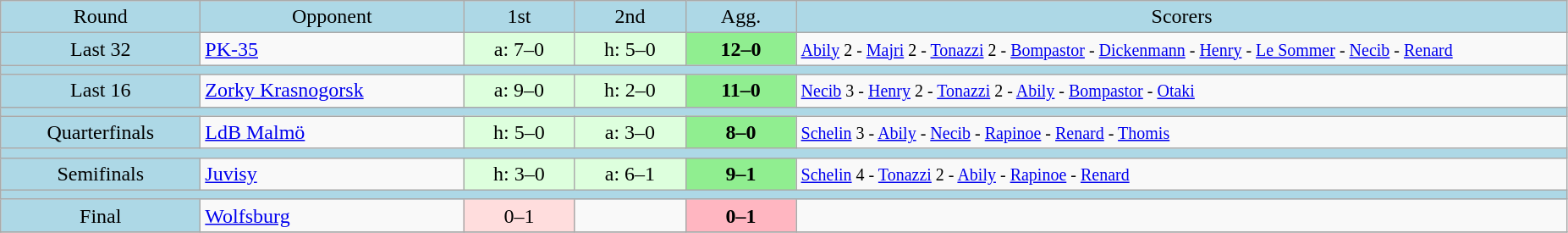<table class="wikitable" style="text-align:center">
<tr bgcolor=lightblue>
<td width=150px>Round</td>
<td width=200px>Opponent</td>
<td width=80px>1st</td>
<td width=80px>2nd</td>
<td width=80px>Agg.</td>
<td width=600px>Scorers</td>
</tr>
<tr>
<td bgcolor=lightblue>Last 32</td>
<td align=left> <a href='#'>PK-35</a></td>
<td bgcolor="#ddffdd">a: 7–0</td>
<td bgcolor="#ddffdd">h: 5–0</td>
<td bgcolor=lightgreen><strong>12–0</strong></td>
<td align=left><small><a href='#'>Abily</a> 2 - <a href='#'>Majri</a> 2 - <a href='#'>Tonazzi</a> 2 - <a href='#'>Bompastor</a> - <a href='#'>Dickenmann</a> - <a href='#'>Henry</a> - <a href='#'>Le Sommer</a> - <a href='#'>Necib</a> - <a href='#'>Renard</a></small></td>
</tr>
<tr bgcolor=lightblue>
<td colspan=6></td>
</tr>
<tr>
<td bgcolor=lightblue>Last 16</td>
<td align=left> <a href='#'>Zorky Krasnogorsk</a></td>
<td bgcolor="#ddffdd">a: 9–0</td>
<td bgcolor="#ddffdd">h: 2–0</td>
<td bgcolor=lightgreen><strong>11–0</strong></td>
<td align=left><small><a href='#'>Necib</a> 3 - <a href='#'>Henry</a> 2 - <a href='#'>Tonazzi</a> 2 - <a href='#'>Abily</a> - <a href='#'>Bompastor</a> - <a href='#'>Otaki</a></small></td>
</tr>
<tr bgcolor=lightblue>
<td colspan=6></td>
</tr>
<tr>
<td bgcolor=lightblue>Quarterfinals</td>
<td align=left> <a href='#'>LdB Malmö</a></td>
<td bgcolor="#ddffdd">h: 5–0</td>
<td bgcolor="#ddffdd">a: 3–0</td>
<td bgcolor=lightgreen><strong>8–0</strong></td>
<td align=left><small><a href='#'>Schelin</a> 3 - <a href='#'>Abily</a> - <a href='#'>Necib</a> - <a href='#'>Rapinoe</a> - <a href='#'>Renard</a> - <a href='#'>Thomis</a></small></td>
</tr>
<tr bgcolor=lightblue>
<td colspan=6></td>
</tr>
<tr>
<td bgcolor=lightblue>Semifinals</td>
<td align=left> <a href='#'>Juvisy</a></td>
<td bgcolor="#ddffdd">h: 3–0</td>
<td bgcolor="#ddffdd">a: 6–1</td>
<td bgcolor=lightgreen><strong>9–1</strong></td>
<td align=left><small><a href='#'>Schelin</a> 4 - <a href='#'>Tonazzi</a> 2 - <a href='#'>Abily</a> - <a href='#'>Rapinoe</a> - <a href='#'>Renard</a></small></td>
</tr>
<tr bgcolor=lightblue>
<td colspan=6></td>
</tr>
<tr>
<td bgcolor=lightblue>Final</td>
<td align=left> <a href='#'>Wolfsburg</a></td>
<td bgcolor="#ffdddd">0–1</td>
<td></td>
<td bgcolor=lightpink><strong>0–1</strong></td>
<td align=left></td>
</tr>
<tr>
</tr>
</table>
